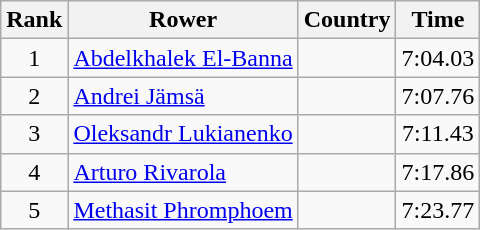<table class="wikitable" style="text-align:center">
<tr>
<th>Rank</th>
<th>Rower</th>
<th>Country</th>
<th>Time</th>
</tr>
<tr>
<td>1</td>
<td align="left"><a href='#'>Abdelkhalek El-Banna</a></td>
<td align="left"></td>
<td>7:04.03</td>
</tr>
<tr>
<td>2</td>
<td align="left"><a href='#'>Andrei Jämsä</a></td>
<td align="left"></td>
<td>7:07.76</td>
</tr>
<tr>
<td>3</td>
<td align="left"><a href='#'>Oleksandr Lukianenko</a></td>
<td align="left"></td>
<td>7:11.43</td>
</tr>
<tr>
<td>4</td>
<td align="left"><a href='#'>Arturo Rivarola</a></td>
<td align="left"></td>
<td>7:17.86</td>
</tr>
<tr>
<td>5</td>
<td align="left"><a href='#'>Methasit Phromphoem</a></td>
<td align="left"></td>
<td>7:23.77</td>
</tr>
</table>
